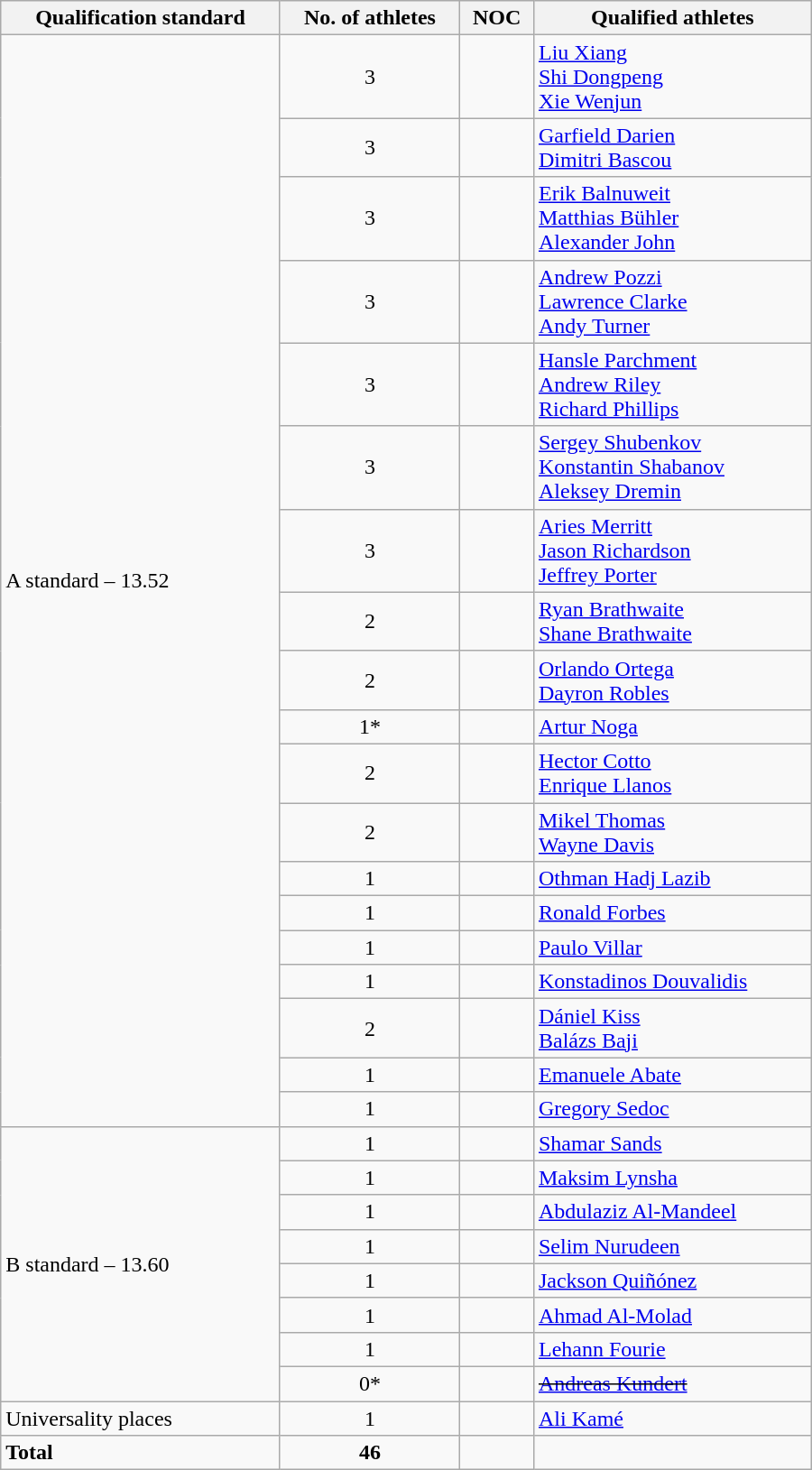<table class="wikitable"  style="text-align:left; width:600px;">
<tr>
<th>Qualification standard</th>
<th>No. of athletes</th>
<th>NOC</th>
<th>Qualified athletes</th>
</tr>
<tr>
<td rowspan="19">A standard – 13.52</td>
<td align=center>3</td>
<td></td>
<td><a href='#'>Liu Xiang</a><br><a href='#'>Shi Dongpeng</a><br><a href='#'>Xie Wenjun</a></td>
</tr>
<tr>
<td align=center>3</td>
<td></td>
<td><a href='#'>Garfield Darien</a> <br> <a href='#'>Dimitri Bascou</a></td>
</tr>
<tr>
<td align=center>3</td>
<td></td>
<td><a href='#'>Erik Balnuweit</a><br><a href='#'>Matthias Bühler</a><br><a href='#'>Alexander John</a></td>
</tr>
<tr>
<td align=center>3</td>
<td></td>
<td><a href='#'>Andrew Pozzi</a><br><a href='#'>Lawrence Clarke</a><br><a href='#'>Andy Turner</a></td>
</tr>
<tr>
<td align=center>3</td>
<td></td>
<td><a href='#'>Hansle Parchment</a><br><a href='#'>Andrew Riley</a><br><a href='#'>Richard Phillips</a></td>
</tr>
<tr>
<td align=center>3</td>
<td></td>
<td><a href='#'>Sergey Shubenkov</a><br><a href='#'>Konstantin Shabanov</a><br><a href='#'>Aleksey Dremin</a></td>
</tr>
<tr>
<td align=center>3</td>
<td></td>
<td><a href='#'>Aries Merritt</a><br><a href='#'>Jason Richardson</a><br><a href='#'>Jeffrey Porter</a></td>
</tr>
<tr>
<td align=center>2</td>
<td></td>
<td><a href='#'>Ryan Brathwaite</a><br><a href='#'>Shane Brathwaite</a></td>
</tr>
<tr>
<td align=center>2</td>
<td></td>
<td><a href='#'>Orlando Ortega</a><br><a href='#'>Dayron Robles</a></td>
</tr>
<tr>
<td align=center>1*</td>
<td></td>
<td><a href='#'>Artur Noga</a></td>
</tr>
<tr>
<td align=center>2</td>
<td></td>
<td><a href='#'>Hector Cotto</a><br><a href='#'>Enrique Llanos</a></td>
</tr>
<tr>
<td align=center>2</td>
<td></td>
<td><a href='#'>Mikel Thomas</a><br><a href='#'>Wayne Davis</a></td>
</tr>
<tr>
<td align=center>1</td>
<td></td>
<td><a href='#'>Othman Hadj Lazib</a></td>
</tr>
<tr>
<td align=center>1</td>
<td></td>
<td><a href='#'>Ronald Forbes</a></td>
</tr>
<tr>
<td align=center>1</td>
<td></td>
<td><a href='#'>Paulo Villar</a></td>
</tr>
<tr>
<td align=center>1</td>
<td></td>
<td><a href='#'>Konstadinos Douvalidis</a></td>
</tr>
<tr>
<td align=center>2</td>
<td></td>
<td><a href='#'>Dániel Kiss</a><br><a href='#'>Balázs Baji</a></td>
</tr>
<tr>
<td align=center>1</td>
<td></td>
<td><a href='#'>Emanuele Abate</a></td>
</tr>
<tr>
<td align=center>1</td>
<td></td>
<td><a href='#'>Gregory Sedoc</a></td>
</tr>
<tr>
<td rowspan="8">B standard – 13.60</td>
<td align=center>1</td>
<td></td>
<td><a href='#'>Shamar Sands</a></td>
</tr>
<tr>
<td align=center>1</td>
<td></td>
<td><a href='#'>Maksim Lynsha</a></td>
</tr>
<tr>
<td align=center>1</td>
<td></td>
<td><a href='#'>Abdulaziz Al-Mandeel</a></td>
</tr>
<tr>
<td align=center>1</td>
<td></td>
<td><a href='#'>Selim Nurudeen</a></td>
</tr>
<tr>
<td align=center>1</td>
<td></td>
<td><a href='#'>Jackson Quiñónez</a></td>
</tr>
<tr>
<td align=center>1</td>
<td></td>
<td><a href='#'>Ahmad Al-Molad</a></td>
</tr>
<tr>
<td align=center>1</td>
<td></td>
<td><a href='#'>Lehann Fourie</a></td>
</tr>
<tr>
<td align=center>0*</td>
<td></td>
<td><s><a href='#'>Andreas Kundert</a></s></td>
</tr>
<tr>
<td>Universality places</td>
<td align=center>1</td>
<td></td>
<td><a href='#'>Ali Kamé</a></td>
</tr>
<tr>
<td><strong>Total</strong></td>
<td align=center><strong>46</strong></td>
<td></td>
</tr>
</table>
